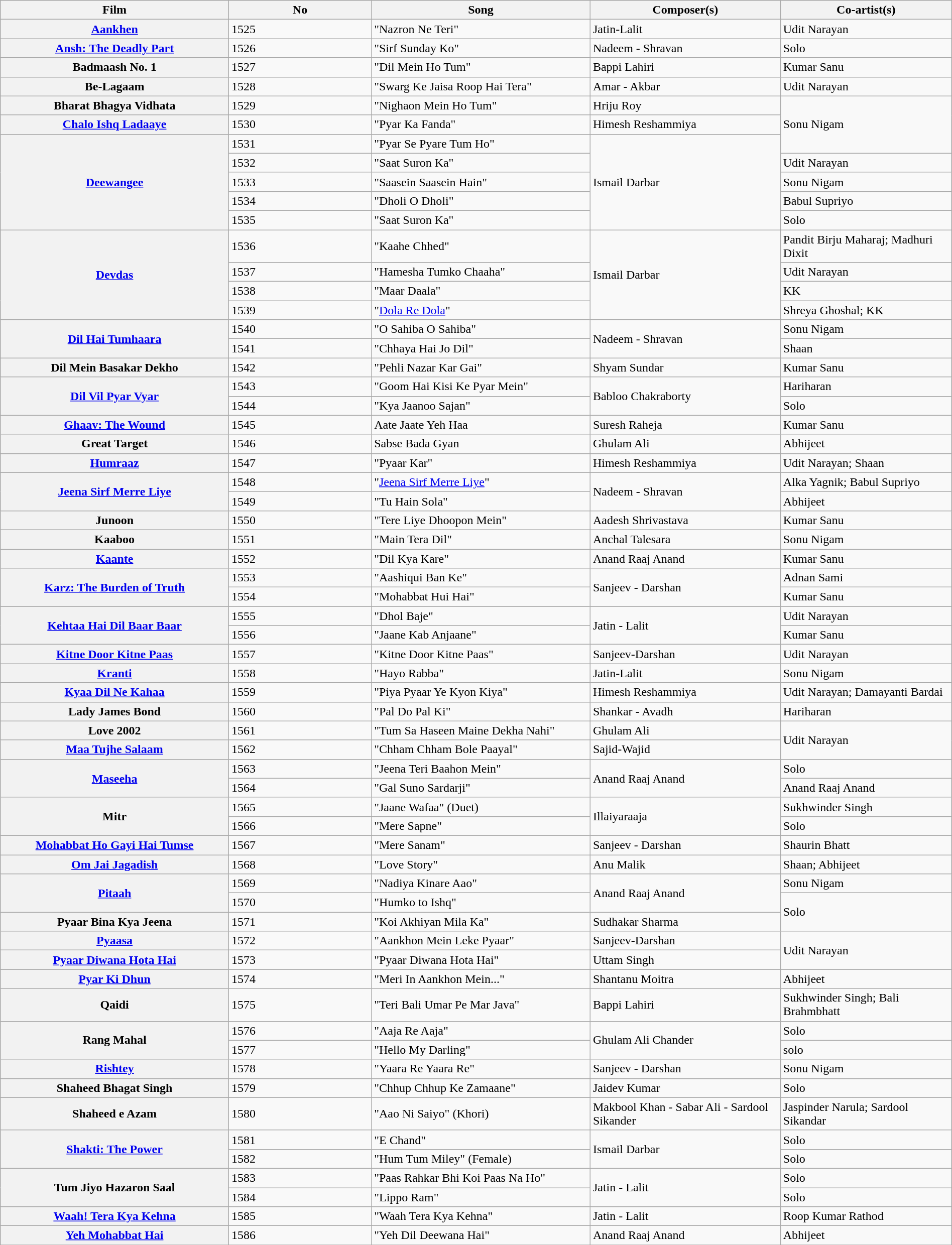<table class="wikitable plainrowheaders" style="width:100%; textcolor:#000">
<tr>
<th scope="col" style="width:24%;">Film</th>
<th>No</th>
<th scope="col" style="width:23%;">Song</th>
<th scope="col" style="width:20%;">Composer(s)</th>
<th scope="col" style="width:18%;">Co-artist(s)</th>
</tr>
<tr>
<th><a href='#'>Aankhen</a></th>
<td>1525</td>
<td>"Nazron Ne Teri"</td>
<td>Jatin-Lalit</td>
<td>Udit Narayan</td>
</tr>
<tr>
<th><a href='#'>Ansh: The Deadly Part</a></th>
<td>1526</td>
<td>"Sirf Sunday Ko"</td>
<td>Nadeem - Shravan</td>
<td>Solo</td>
</tr>
<tr>
<th>Badmaash No. 1</th>
<td>1527</td>
<td>"Dil Mein Ho Tum"</td>
<td>Bappi Lahiri</td>
<td>Kumar Sanu</td>
</tr>
<tr>
<th>Be-Lagaam</th>
<td>1528</td>
<td>"Swarg Ke Jaisa Roop Hai Tera"</td>
<td>Amar - Akbar</td>
<td>Udit Narayan</td>
</tr>
<tr>
<th>Bharat Bhagya Vidhata</th>
<td>1529</td>
<td>"Nighaon Mein Ho Tum"</td>
<td>Hriju Roy</td>
<td rowspan=3>Sonu Nigam</td>
</tr>
<tr>
<th><a href='#'>Chalo Ishq Ladaaye</a></th>
<td>1530</td>
<td>"Pyar Ka Fanda"</td>
<td>Himesh Reshammiya</td>
</tr>
<tr>
<th rowspan=5><a href='#'>Deewangee</a></th>
<td>1531</td>
<td>"Pyar Se Pyare Tum Ho"</td>
<td rowspan=5>Ismail Darbar</td>
</tr>
<tr>
<td>1532</td>
<td>"Saat Suron Ka"</td>
<td>Udit Narayan</td>
</tr>
<tr>
<td>1533</td>
<td>"Saasein Saasein Hain"</td>
<td>Sonu Nigam</td>
</tr>
<tr>
<td>1534</td>
<td>"Dholi O Dholi"</td>
<td>Babul Supriyo</td>
</tr>
<tr>
<td>1535</td>
<td>"Saat Suron Ka"</td>
<td>Solo</td>
</tr>
<tr>
<th rowspan="4"><a href='#'>Devdas</a></th>
<td>1536</td>
<td>"Kaahe Chhed"</td>
<td rowspan=4>Ismail Darbar</td>
<td>Pandit Birju Maharaj; Madhuri Dixit</td>
</tr>
<tr>
<td>1537</td>
<td>"Hamesha Tumko Chaaha"</td>
<td>Udit Narayan</td>
</tr>
<tr>
<td>1538</td>
<td>"Maar Daala"</td>
<td>KK</td>
</tr>
<tr>
<td>1539</td>
<td>"<a href='#'>Dola Re Dola</a>"</td>
<td>Shreya Ghoshal; KK</td>
</tr>
<tr>
<th rowspan=2><a href='#'>Dil Hai Tumhaara</a></th>
<td>1540</td>
<td>"O Sahiba O Sahiba"</td>
<td rowspan=2>Nadeem - Shravan</td>
<td>Sonu Nigam</td>
</tr>
<tr>
<td>1541</td>
<td>"Chhaya Hai Jo Dil"</td>
<td>Shaan</td>
</tr>
<tr>
<th>Dil Mein Basakar Dekho</th>
<td>1542</td>
<td>"Pehli Nazar Kar Gai"</td>
<td>Shyam Sundar</td>
<td>Kumar Sanu</td>
</tr>
<tr>
<th rowspan=2><a href='#'>Dil Vil Pyar Vyar</a></th>
<td>1543</td>
<td>"Goom Hai Kisi Ke Pyar Mein"</td>
<td rowspan=2>Babloo Chakraborty</td>
<td>Hariharan</td>
</tr>
<tr>
<td>1544</td>
<td>"Kya Jaanoo Sajan"</td>
<td>Solo</td>
</tr>
<tr>
<th><a href='#'>Ghaav: The Wound</a></th>
<td>1545</td>
<td>Aate Jaate Yeh Haa</td>
<td>Suresh Raheja</td>
<td>Kumar Sanu</td>
</tr>
<tr>
<th>Great Target</th>
<td>1546</td>
<td>Sabse Bada Gyan</td>
<td>Ghulam Ali</td>
<td>Abhijeet</td>
</tr>
<tr>
<th><a href='#'>Humraaz</a></th>
<td>1547</td>
<td>"Pyaar Kar"</td>
<td>Himesh Reshammiya</td>
<td>Udit Narayan; Shaan</td>
</tr>
<tr>
<th rowspan=2><a href='#'>Jeena Sirf Merre Liye</a></th>
<td>1548</td>
<td>"<a href='#'>Jeena Sirf Merre Liye</a>"</td>
<td rowspan=2>Nadeem - Shravan</td>
<td>Alka Yagnik;  Babul Supriyo</td>
</tr>
<tr>
<td>1549</td>
<td>"Tu Hain Sola"</td>
<td>Abhijeet</td>
</tr>
<tr>
<th>Junoon</th>
<td>1550</td>
<td>"Tere Liye Dhoopon Mein"</td>
<td>Aadesh Shrivastava</td>
<td>Kumar Sanu</td>
</tr>
<tr>
<th>Kaaboo</th>
<td>1551</td>
<td>"Main Tera Dil"</td>
<td>Anchal Talesara</td>
<td>Sonu Nigam</td>
</tr>
<tr>
<th><a href='#'>Kaante</a></th>
<td>1552</td>
<td>"Dil Kya Kare"</td>
<td>Anand Raaj Anand</td>
<td>Kumar Sanu</td>
</tr>
<tr>
<th rowspan=2><a href='#'>Karz: The Burden of Truth</a></th>
<td>1553</td>
<td>"Aashiqui Ban Ke"</td>
<td rowspan=2>Sanjeev - Darshan</td>
<td>Adnan Sami</td>
</tr>
<tr>
<td>1554</td>
<td>"Mohabbat Hui Hai"</td>
<td>Kumar Sanu</td>
</tr>
<tr>
<th rowspan=2><a href='#'>Kehtaa Hai Dil Baar Baar</a></th>
<td>1555</td>
<td>"Dhol Baje"</td>
<td rowspan=2>Jatin - Lalit</td>
<td>Udit Narayan</td>
</tr>
<tr>
<td>1556</td>
<td>"Jaane Kab Anjaane"</td>
<td>Kumar Sanu</td>
</tr>
<tr>
<th><a href='#'>Kitne Door Kitne Paas</a></th>
<td>1557</td>
<td>"Kitne Door Kitne Paas"</td>
<td>Sanjeev-Darshan</td>
<td>Udit Narayan</td>
</tr>
<tr>
<th><a href='#'>Kranti</a></th>
<td>1558</td>
<td>"Hayo Rabba"</td>
<td>Jatin-Lalit</td>
<td>Sonu Nigam</td>
</tr>
<tr>
<th><a href='#'>Kyaa Dil Ne Kahaa</a></th>
<td>1559</td>
<td>"Piya Pyaar Ye Kyon Kiya"</td>
<td>Himesh Reshammiya</td>
<td>Udit Narayan; Damayanti Bardai</td>
</tr>
<tr>
<th>Lady James Bond</th>
<td>1560</td>
<td>"Pal Do Pal Ki"</td>
<td>Shankar - Avadh</td>
<td>Hariharan</td>
</tr>
<tr>
<th>Love 2002</th>
<td>1561</td>
<td>"Tum Sa Haseen Maine Dekha Nahi"</td>
<td>Ghulam Ali</td>
<td rowspan="2">Udit Narayan</td>
</tr>
<tr>
<th><a href='#'>Maa Tujhe Salaam</a></th>
<td>1562</td>
<td>"Chham Chham Bole Paayal"</td>
<td>Sajid-Wajid</td>
</tr>
<tr>
<th rowspan=2><a href='#'>Maseeha</a></th>
<td>1563</td>
<td>"Jeena Teri Baahon Mein"</td>
<td rowspan=2>Anand Raaj Anand</td>
<td>Solo</td>
</tr>
<tr>
<td>1564</td>
<td>"Gal Suno Sardarji"</td>
<td>Anand Raaj Anand</td>
</tr>
<tr>
<th rowspan=2>Mitr</th>
<td>1565</td>
<td>"Jaane Wafaa" (Duet)</td>
<td rowspan=2>Illaiyaraaja</td>
<td>Sukhwinder Singh</td>
</tr>
<tr>
<td>1566</td>
<td>"Mere Sapne"</td>
<td>Solo</td>
</tr>
<tr>
<th><a href='#'>Mohabbat Ho Gayi Hai Tumse</a></th>
<td>1567</td>
<td>"Mere Sanam"</td>
<td>Sanjeev - Darshan</td>
<td>Shaurin Bhatt</td>
</tr>
<tr>
<th><a href='#'>Om Jai Jagadish</a></th>
<td>1568</td>
<td>"Love Story"</td>
<td>Anu Malik</td>
<td>Shaan; Abhijeet</td>
</tr>
<tr>
<th rowspan=2><a href='#'>Pitaah</a></th>
<td>1569</td>
<td>"Nadiya Kinare Aao"</td>
<td rowspan=2>Anand Raaj Anand</td>
<td>Sonu Nigam</td>
</tr>
<tr>
<td>1570</td>
<td>"Humko to Ishq"</td>
<td rowspan="2">Solo</td>
</tr>
<tr>
<th>Pyaar Bina Kya Jeena</th>
<td>1571</td>
<td>"Koi Akhiyan Mila Ka"</td>
<td>Sudhakar Sharma</td>
</tr>
<tr>
<th><a href='#'>Pyaasa</a></th>
<td>1572</td>
<td>"Aankhon Mein Leke Pyaar"</td>
<td rowspan=1>Sanjeev-Darshan</td>
<td rowspan="2">Udit Narayan</td>
</tr>
<tr>
<th><a href='#'>Pyaar Diwana Hota Hai</a></th>
<td>1573</td>
<td>"Pyaar Diwana Hota Hai"</td>
<td>Uttam Singh</td>
</tr>
<tr>
<th><a href='#'>Pyar Ki Dhun</a></th>
<td>1574</td>
<td>"Meri In Aankhon Mein..."</td>
<td>Shantanu Moitra</td>
<td>Abhijeet</td>
</tr>
<tr>
<th>Qaidi</th>
<td>1575</td>
<td>"Teri Bali Umar Pe Mar Java"</td>
<td>Bappi Lahiri</td>
<td>Sukhwinder Singh; Bali Brahmbhatt</td>
</tr>
<tr>
<th rowspan=2>Rang Mahal</th>
<td>1576</td>
<td>"Aaja Re Aaja"</td>
<td rowspan=2>Ghulam Ali Chander</td>
<td>Solo</td>
</tr>
<tr>
<td>1577</td>
<td>"Hello My Darling"</td>
<td>solo</td>
</tr>
<tr>
<th><a href='#'>Rishtey</a></th>
<td>1578</td>
<td>"Yaara Re Yaara Re"</td>
<td>Sanjeev - Darshan</td>
<td>Sonu Nigam</td>
</tr>
<tr>
<th>Shaheed Bhagat Singh</th>
<td>1579</td>
<td>"Chhup Chhup Ke Zamaane"</td>
<td>Jaidev Kumar</td>
<td>Solo</td>
</tr>
<tr>
<th>Shaheed e Azam</th>
<td>1580</td>
<td>"Aao Ni Saiyo" (Khori)</td>
<td>Makbool Khan - Sabar Ali - Sardool Sikander</td>
<td>Jaspinder Narula; Sardool Sikandar</td>
</tr>
<tr>
<th rowspan=2><a href='#'>Shakti: The Power</a></th>
<td>1581</td>
<td>"E Chand"</td>
<td rowspan=2>Ismail Darbar</td>
<td>Solo</td>
</tr>
<tr>
<td>1582</td>
<td>"Hum Tum Miley" (Female)</td>
<td>Solo</td>
</tr>
<tr>
<th rowspan="2">Tum Jiyo Hazaron Saal</th>
<td>1583</td>
<td>"Paas Rahkar Bhi Koi Paas Na Ho"</td>
<td rowspan="2">Jatin - Lalit</td>
<td>Solo</td>
</tr>
<tr>
<td>1584</td>
<td>"Lippo Ram"</td>
<td>Solo</td>
</tr>
<tr>
<th><a href='#'>Waah! Tera Kya Kehna</a></th>
<td>1585</td>
<td>"Waah Tera Kya Kehna"</td>
<td>Jatin - Lalit</td>
<td>Roop Kumar Rathod</td>
</tr>
<tr>
<th><a href='#'>Yeh Mohabbat Hai</a></th>
<td>1586</td>
<td>"Yeh Dil Deewana Hai"</td>
<td>Anand Raaj Anand</td>
<td>Abhijeet</td>
</tr>
<tr>
</tr>
</table>
